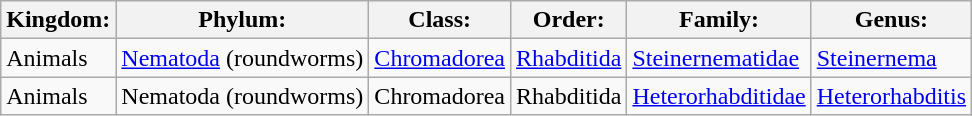<table class="wikitable sortable">
<tr>
<th>Kingdom:</th>
<th>Phylum:</th>
<th>Class:</th>
<th>Order:</th>
<th>Family:</th>
<th>Genus:</th>
</tr>
<tr>
<td>Animals</td>
<td><a href='#'>Nematoda</a> (roundworms)</td>
<td><a href='#'>Chromadorea</a></td>
<td><a href='#'>Rhabditida</a></td>
<td><a href='#'>Steinernematidae</a></td>
<td><a href='#'>Steinernema</a></td>
</tr>
<tr>
<td>Animals</td>
<td>Nematoda (roundworms)</td>
<td>Chromadorea</td>
<td>Rhabditida</td>
<td><a href='#'>Heterorhabditidae</a></td>
<td><a href='#'>Heterorhabditis</a></td>
</tr>
</table>
